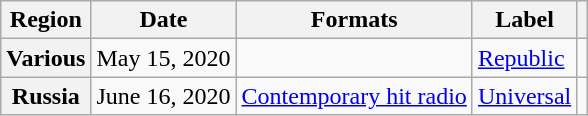<table class="wikitable plainrowheaders">
<tr>
<th scope="col">Region</th>
<th scope="col">Date</th>
<th scope="col">Formats</th>
<th scope="col">Label</th>
<th scope="col"></th>
</tr>
<tr>
<th scope="row">Various</th>
<td>May 15, 2020</td>
<td></td>
<td><a href='#'>Republic</a></td>
<td style="text-align:center;"></td>
</tr>
<tr>
<th scope="row">Russia</th>
<td>June 16, 2020</td>
<td><a href='#'>Contemporary hit radio</a></td>
<td><a href='#'>Universal</a></td>
<td style="text-align:center;"></td>
</tr>
</table>
